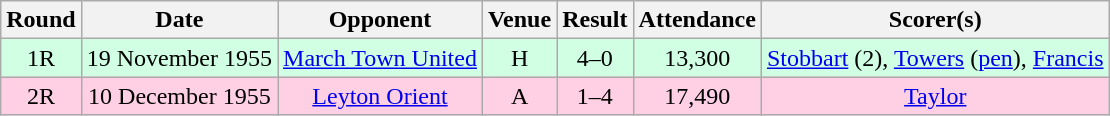<table style="text-align:center;" class="wikitable sortable">
<tr>
<th>Round</th>
<th>Date</th>
<th>Opponent</th>
<th>Venue</th>
<th>Result</th>
<th>Attendance</th>
<th>Scorer(s)</th>
</tr>
<tr style="background:#d0ffe3;">
<td>1R</td>
<td>19 November 1955</td>
<td><a href='#'>March Town United</a></td>
<td>H</td>
<td>4–0</td>
<td>13,300</td>
<td><a href='#'>Stobbart</a> (2), <a href='#'>Towers</a> (<a href='#'>pen</a>), <a href='#'>Francis</a></td>
</tr>
<tr style="background:#ffd0e3;">
<td>2R</td>
<td>10 December 1955</td>
<td><a href='#'>Leyton Orient</a></td>
<td>A</td>
<td>1–4</td>
<td>17,490</td>
<td><a href='#'>Taylor</a></td>
</tr>
</table>
